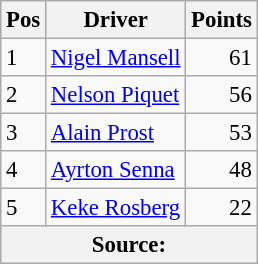<table class="wikitable" style="font-size: 95%;">
<tr>
<th>Pos</th>
<th>Driver</th>
<th>Points</th>
</tr>
<tr>
<td>1</td>
<td> <a href='#'>Nigel Mansell</a></td>
<td align="right">61</td>
</tr>
<tr>
<td>2</td>
<td> <a href='#'>Nelson Piquet</a></td>
<td align="right">56</td>
</tr>
<tr>
<td>3</td>
<td> <a href='#'>Alain Prost</a></td>
<td align="right">53</td>
</tr>
<tr>
<td>4</td>
<td> <a href='#'>Ayrton Senna</a></td>
<td align="right">48</td>
</tr>
<tr>
<td>5</td>
<td> <a href='#'>Keke Rosberg</a></td>
<td align="right">22</td>
</tr>
<tr>
<th colspan=4>Source: </th>
</tr>
</table>
